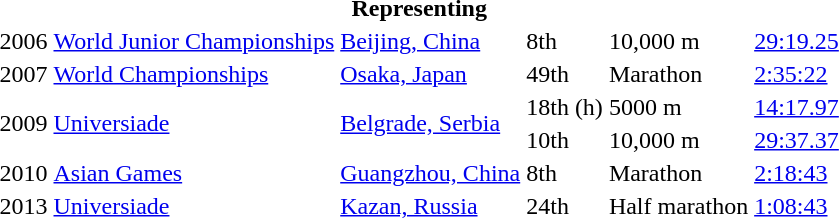<table>
<tr>
<th colspan="6">Representing </th>
</tr>
<tr>
<td>2006</td>
<td><a href='#'>World Junior Championships</a></td>
<td><a href='#'>Beijing, China</a></td>
<td>8th</td>
<td>10,000 m</td>
<td><a href='#'>29:19.25</a></td>
</tr>
<tr>
<td>2007</td>
<td><a href='#'>World Championships</a></td>
<td><a href='#'>Osaka, Japan</a></td>
<td>49th</td>
<td>Marathon</td>
<td><a href='#'>2:35:22</a></td>
</tr>
<tr>
<td rowspan=2>2009</td>
<td rowspan=2><a href='#'>Universiade</a></td>
<td rowspan=2><a href='#'>Belgrade, Serbia</a></td>
<td>18th (h)</td>
<td>5000 m</td>
<td><a href='#'>14:17.97</a></td>
</tr>
<tr>
<td>10th</td>
<td>10,000 m</td>
<td><a href='#'>29:37.37</a></td>
</tr>
<tr>
<td>2010</td>
<td><a href='#'>Asian Games</a></td>
<td><a href='#'>Guangzhou, China</a></td>
<td>8th</td>
<td>Marathon</td>
<td><a href='#'>2:18:43</a></td>
</tr>
<tr>
<td>2013</td>
<td><a href='#'>Universiade</a></td>
<td><a href='#'>Kazan, Russia</a></td>
<td>24th</td>
<td>Half marathon</td>
<td><a href='#'>1:08:43</a></td>
</tr>
</table>
